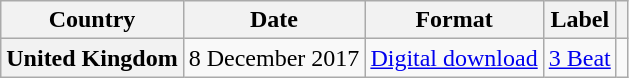<table class="wikitable plainrowheaders">
<tr>
<th scope="col">Country</th>
<th scope="col">Date</th>
<th scope="col">Format</th>
<th scope="col">Label</th>
<th scope="col"></th>
</tr>
<tr>
<th scope="row">United Kingdom</th>
<td>8 December 2017</td>
<td><a href='#'>Digital download</a></td>
<td><a href='#'>3 Beat</a></td>
<td></td>
</tr>
</table>
